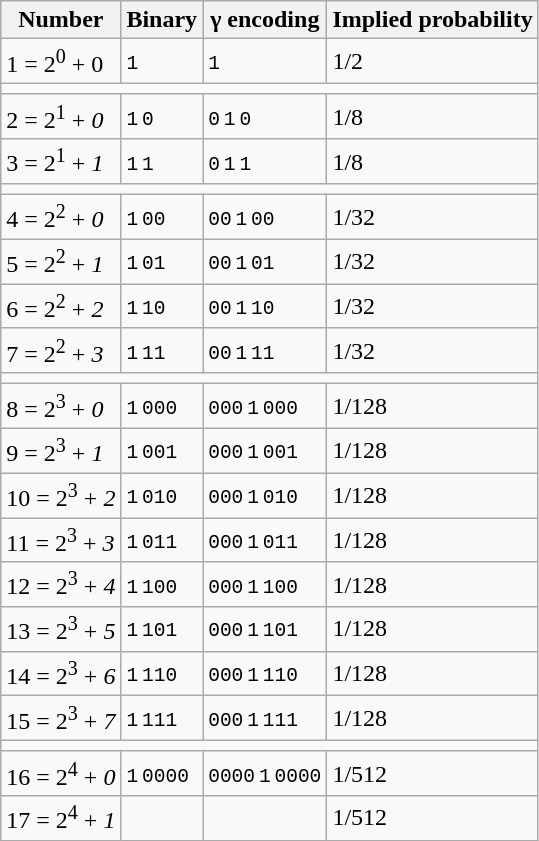<table class=wikitable>
<tr>
<th>Number</th>
<th>Binary</th>
<th>γ encoding</th>
<th>Implied probability</th>
</tr>
<tr>
<td>1 = 2<sup>0</sup> + 0</td>
<td><code>1</code></td>
<td><code>1</code></td>
<td>1/2</td>
</tr>
<tr>
<td colspan=4></td>
</tr>
<tr>
<td>2 = 2<sup>1</sup> + <em>0</em></td>
<td><code>1 0</code></td>
<td><code>0 1 0</code></td>
<td>1/8</td>
</tr>
<tr>
<td>3 = 2<sup>1</sup> + <em>1</em></td>
<td><code>1 1</code></td>
<td><code>0 1 1</code></td>
<td>1/8</td>
</tr>
<tr>
<td colspan=4></td>
</tr>
<tr>
<td>4 = 2<sup>2</sup> + <em>0</em></td>
<td><code>1 00</code></td>
<td><code>00 1 00</code></td>
<td>1/32</td>
</tr>
<tr>
<td>5 = 2<sup>2</sup> + <em>1</em></td>
<td><code>1 01</code></td>
<td><code>00 1 01</code></td>
<td>1/32</td>
</tr>
<tr>
<td>6 = 2<sup>2</sup> + <em>2</em></td>
<td><code>1 10</code></td>
<td><code>00 1 10</code></td>
<td>1/32</td>
</tr>
<tr>
<td>7 = 2<sup>2</sup> + <em>3</em></td>
<td><code>1 11</code></td>
<td><code>00 1 11</code></td>
<td>1/32</td>
</tr>
<tr>
<td colspan=4></td>
</tr>
<tr>
<td>8 = 2<sup>3</sup> + <em>0</em></td>
<td><code>1 000</code></td>
<td><code>000 1 000</code></td>
<td>1/128</td>
</tr>
<tr>
<td>9 = 2<sup>3</sup> + <em>1</em></td>
<td><code>1 001</code></td>
<td><code>000 1 001</code></td>
<td>1/128</td>
</tr>
<tr>
<td>10 = 2<sup>3</sup> + <em>2</em></td>
<td><code>1 010</code></td>
<td><code>000 1 010</code></td>
<td>1/128</td>
</tr>
<tr>
<td>11 = 2<sup>3</sup> + <em>3</em></td>
<td><code>1 011</code></td>
<td><code>000 1 011</code></td>
<td>1/128</td>
</tr>
<tr>
<td>12 = 2<sup>3</sup> + <em>4</em></td>
<td><code>1 100</code></td>
<td><code>000 1 100</code></td>
<td>1/128</td>
</tr>
<tr>
<td>13 = 2<sup>3</sup> + <em>5</em></td>
<td><code>1 101</code></td>
<td><code>000 1 101</code></td>
<td>1/128</td>
</tr>
<tr>
<td>14 = 2<sup>3</sup> + <em>6</em></td>
<td><code>1 110</code></td>
<td><code>000 1 110</code></td>
<td>1/128</td>
</tr>
<tr>
<td>15 = 2<sup>3</sup> + <em>7</em></td>
<td><code>1 111</code></td>
<td><code>000 1 111</code></td>
<td>1/128</td>
</tr>
<tr>
<td colspan=4></td>
</tr>
<tr>
<td>16 = 2<sup>4</sup> + <em>0</em></td>
<td><code>1 0000</code></td>
<td><code>0000 1 0000</code></td>
<td>1/512</td>
</tr>
<tr>
<td>17 = 2<sup>4</sup> + <em>1</em></td>
<td></td>
<td></td>
<td>1/512</td>
</tr>
</table>
